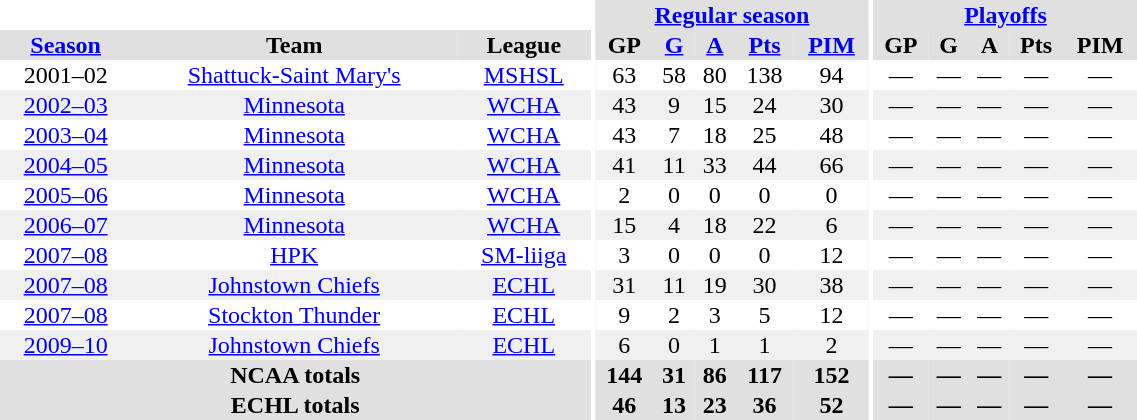<table border="0" cellpadding="1" cellspacing="0" style="width:60%; text-align:center;">
<tr bgcolor="#e0e0e0">
<th colspan="3" bgcolor="#ffffff"></th>
<th rowspan="99" bgcolor="#ffffff"></th>
<th colspan="5" bgcolor="#e0e0e0"><a href='#'>Regular season</a></th>
<th rowspan="99" bgcolor="#ffffff"></th>
<th colspan="5" bgcolor="#e0e0e0"><a href='#'>Playoffs</a></th>
</tr>
<tr bgcolor="#e0e0e0">
<th><a href='#'>Season</a></th>
<th>Team</th>
<th>League</th>
<th>GP</th>
<th><a href='#'>G</a></th>
<th><a href='#'>A</a></th>
<th><a href='#'>Pts</a></th>
<th><a href='#'>PIM</a></th>
<th>GP</th>
<th>G</th>
<th>A</th>
<th>Pts</th>
<th>PIM</th>
</tr>
<tr>
<td>2001–02</td>
<td><a href='#'>Shattuck-Saint Mary's</a></td>
<td><a href='#'>MSHSL</a></td>
<td>63</td>
<td>58</td>
<td>80</td>
<td>138</td>
<td>94</td>
<td>—</td>
<td>—</td>
<td>—</td>
<td>—</td>
<td>—</td>
</tr>
<tr bgcolor="#f0f0f0">
<td><a href='#'>2002–03</a></td>
<td><a href='#'>Minnesota</a></td>
<td><a href='#'>WCHA</a></td>
<td>43</td>
<td>9</td>
<td>15</td>
<td>24</td>
<td>30</td>
<td>—</td>
<td>—</td>
<td>—</td>
<td>—</td>
<td>—</td>
</tr>
<tr>
<td><a href='#'>2003–04</a></td>
<td><a href='#'>Minnesota</a></td>
<td><a href='#'>WCHA</a></td>
<td>43</td>
<td>7</td>
<td>18</td>
<td>25</td>
<td>48</td>
<td>—</td>
<td>—</td>
<td>—</td>
<td>—</td>
<td>—</td>
</tr>
<tr bgcolor="#f0f0f0">
<td><a href='#'>2004–05</a></td>
<td><a href='#'>Minnesota</a></td>
<td><a href='#'>WCHA</a></td>
<td>41</td>
<td>11</td>
<td>33</td>
<td>44</td>
<td>66</td>
<td>—</td>
<td>—</td>
<td>—</td>
<td>—</td>
<td>—</td>
</tr>
<tr>
<td><a href='#'>2005–06</a></td>
<td><a href='#'>Minnesota</a></td>
<td><a href='#'>WCHA</a></td>
<td>2</td>
<td>0</td>
<td>0</td>
<td>0</td>
<td>0</td>
<td>—</td>
<td>—</td>
<td>—</td>
<td>—</td>
<td>—</td>
</tr>
<tr bgcolor="#f0f0f0">
<td><a href='#'>2006–07</a></td>
<td><a href='#'>Minnesota</a></td>
<td><a href='#'>WCHA</a></td>
<td>15</td>
<td>4</td>
<td>18</td>
<td>22</td>
<td>6</td>
<td>—</td>
<td>—</td>
<td>—</td>
<td>—</td>
<td>—</td>
</tr>
<tr>
<td><a href='#'>2007–08</a></td>
<td><a href='#'>HPK</a></td>
<td><a href='#'>SM-liiga</a></td>
<td>3</td>
<td>0</td>
<td>0</td>
<td>0</td>
<td>12</td>
<td>—</td>
<td>—</td>
<td>—</td>
<td>—</td>
<td>—</td>
</tr>
<tr bgcolor="#f0f0f0">
<td><a href='#'>2007–08</a></td>
<td><a href='#'>Johnstown Chiefs</a></td>
<td><a href='#'>ECHL</a></td>
<td>31</td>
<td>11</td>
<td>19</td>
<td>30</td>
<td>38</td>
<td>—</td>
<td>—</td>
<td>—</td>
<td>—</td>
<td>—</td>
</tr>
<tr>
<td><a href='#'>2007–08</a></td>
<td><a href='#'>Stockton Thunder</a></td>
<td><a href='#'>ECHL</a></td>
<td>9</td>
<td>2</td>
<td>3</td>
<td>5</td>
<td>12</td>
<td>—</td>
<td>—</td>
<td>—</td>
<td>—</td>
<td>—</td>
</tr>
<tr bgcolor="#f0f0f0">
<td><a href='#'>2009–10</a></td>
<td><a href='#'>Johnstown Chiefs</a></td>
<td><a href='#'>ECHL</a></td>
<td>6</td>
<td>0</td>
<td>1</td>
<td>1</td>
<td>2</td>
<td>—</td>
<td>—</td>
<td>—</td>
<td>—</td>
<td>—</td>
</tr>
<tr bgcolor="#e0e0e0">
<th colspan="3">NCAA totals</th>
<th>144</th>
<th>31</th>
<th>86</th>
<th>117</th>
<th>152</th>
<th>—</th>
<th>—</th>
<th>—</th>
<th>—</th>
<th>—</th>
</tr>
<tr bgcolor="#e0e0e0">
<th colspan="3">ECHL totals</th>
<th>46</th>
<th>13</th>
<th>23</th>
<th>36</th>
<th>52</th>
<th>—</th>
<th>—</th>
<th>—</th>
<th>—</th>
<th>—</th>
</tr>
</table>
